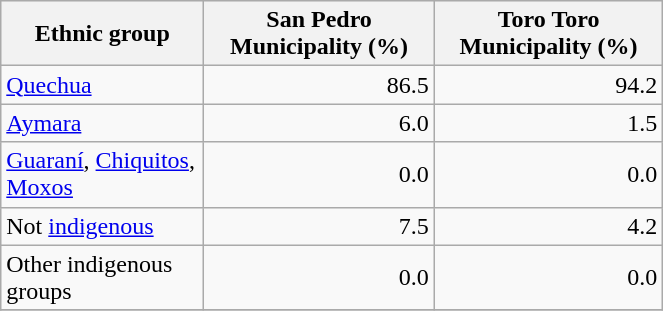<table class="wikitable" border="1" style="width:35%;" border="1">
<tr bgcolor=#EFEFEF>
<th><strong>Ethnic group</strong></th>
<th><strong>San Pedro Municipality (%)</strong></th>
<th><strong>Toro Toro Municipality (%)</strong></th>
</tr>
<tr>
<td><a href='#'>Quechua</a></td>
<td align="right">86.5</td>
<td align="right">94.2</td>
</tr>
<tr>
<td><a href='#'>Aymara</a></td>
<td align="right">6.0</td>
<td align="right">1.5</td>
</tr>
<tr>
<td><a href='#'>Guaraní</a>, <a href='#'>Chiquitos</a>, <a href='#'>Moxos</a></td>
<td align="right">0.0</td>
<td align="right">0.0</td>
</tr>
<tr>
<td>Not <a href='#'>indigenous</a></td>
<td align="right">7.5</td>
<td align="right">4.2</td>
</tr>
<tr>
<td>Other indigenous groups</td>
<td align="right">0.0</td>
<td align="right">0.0</td>
</tr>
<tr>
</tr>
</table>
